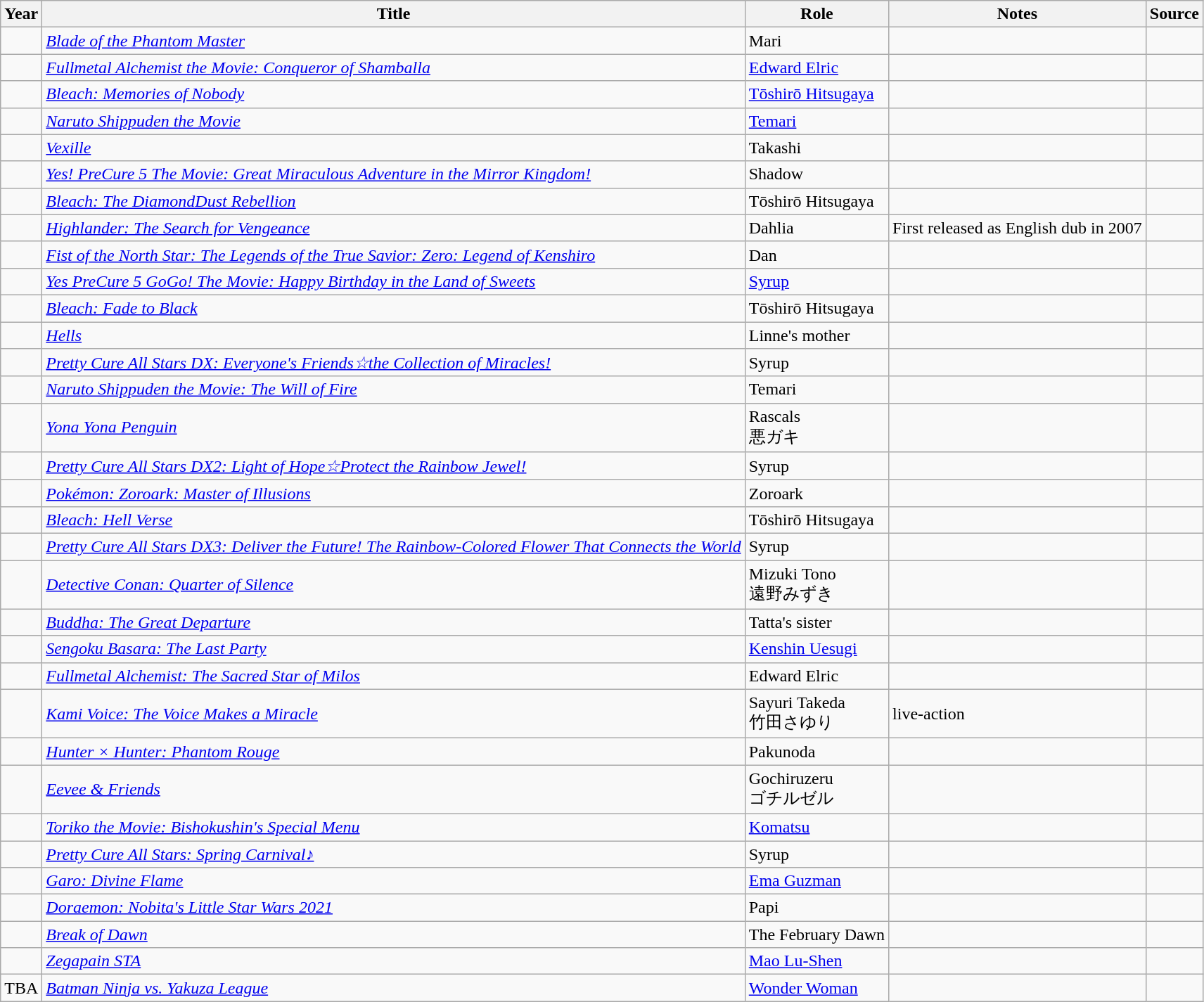<table class="wikitable sortable plainrowheaders">
<tr>
<th>Year</th>
<th>Title</th>
<th>Role</th>
<th class="unsortable">Notes</th>
<th class="unsortable">Source</th>
</tr>
<tr>
<td></td>
<td><em><a href='#'>Blade of the Phantom Master</a></em></td>
<td>Mari</td>
<td></td>
<td></td>
</tr>
<tr>
<td></td>
<td><em><a href='#'>Fullmetal Alchemist the Movie: Conqueror of Shamballa</a></em></td>
<td><a href='#'>Edward Elric</a></td>
<td></td>
<td></td>
</tr>
<tr>
<td></td>
<td><em><a href='#'>Bleach: Memories of Nobody</a></em></td>
<td><a href='#'>Tōshirō Hitsugaya</a></td>
<td></td>
<td></td>
</tr>
<tr>
<td></td>
<td><em><a href='#'>Naruto Shippuden the Movie</a></em></td>
<td><a href='#'>Temari</a></td>
<td></td>
<td></td>
</tr>
<tr>
<td></td>
<td><em><a href='#'>Vexille</a></em></td>
<td>Takashi</td>
<td></td>
<td></td>
</tr>
<tr>
<td></td>
<td><em><a href='#'>Yes! PreCure 5 The Movie: Great Miraculous Adventure in the Mirror Kingdom!</a></em></td>
<td>Shadow</td>
<td></td>
<td></td>
</tr>
<tr>
<td></td>
<td><em><a href='#'>Bleach: The DiamondDust Rebellion</a></em></td>
<td>Tōshirō Hitsugaya</td>
<td></td>
<td></td>
</tr>
<tr>
<td></td>
<td><em><a href='#'>Highlander: The Search for Vengeance</a></em></td>
<td>Dahlia</td>
<td>First released as English dub in 2007</td>
<td></td>
</tr>
<tr>
<td></td>
<td><em> <a href='#'>Fist of the North Star: The Legends of the True Savior: Zero: Legend of Kenshiro</a></em></td>
<td>Dan</td>
<td></td>
<td></td>
</tr>
<tr>
<td></td>
<td><em><a href='#'>Yes PreCure 5 GoGo! The Movie: Happy Birthday in the Land of Sweets</a></em></td>
<td><a href='#'>Syrup</a></td>
<td></td>
<td></td>
</tr>
<tr>
<td></td>
<td><em><a href='#'>Bleach: Fade to Black</a></em></td>
<td>Tōshirō Hitsugaya</td>
<td></td>
<td></td>
</tr>
<tr>
<td></td>
<td><em><a href='#'>Hells</a></em></td>
<td>Linne's mother</td>
<td></td>
<td></td>
</tr>
<tr>
<td></td>
<td><em><a href='#'>Pretty Cure All Stars DX: Everyone's Friends☆the Collection of Miracles!</a></em></td>
<td>Syrup</td>
<td></td>
<td></td>
</tr>
<tr>
<td></td>
<td><em><a href='#'>Naruto Shippuden the Movie: The Will of Fire</a></em></td>
<td>Temari</td>
<td></td>
<td></td>
</tr>
<tr>
<td></td>
<td><em><a href='#'>Yona Yona Penguin</a></em></td>
<td>Rascals<br>悪ガキ</td>
<td></td>
<td></td>
</tr>
<tr>
<td></td>
<td><em><a href='#'>Pretty Cure All Stars DX2: Light of Hope☆Protect the Rainbow Jewel!</a></em></td>
<td>Syrup</td>
<td></td>
<td></td>
</tr>
<tr>
<td></td>
<td><em><a href='#'>Pokémon: Zoroark: Master of Illusions</a></em></td>
<td>Zoroark</td>
<td></td>
<td></td>
</tr>
<tr>
<td></td>
<td><em><a href='#'>Bleach: Hell Verse</a></em></td>
<td>Tōshirō Hitsugaya</td>
<td></td>
<td></td>
</tr>
<tr>
<td></td>
<td><em> <a href='#'>Pretty Cure All Stars DX3: Deliver the Future! The Rainbow-Colored Flower That Connects the World</a></em></td>
<td>Syrup</td>
<td></td>
<td></td>
</tr>
<tr>
<td></td>
<td><em><a href='#'>Detective Conan: Quarter of Silence</a></em></td>
<td>Mizuki Tono<br>遠野みずき</td>
<td></td>
<td></td>
</tr>
<tr>
<td></td>
<td><em><a href='#'>Buddha: The Great Departure</a></em></td>
<td>Tatta's sister</td>
<td></td>
<td></td>
</tr>
<tr>
<td></td>
<td><em><a href='#'>Sengoku Basara: The Last Party</a></em></td>
<td><a href='#'>Kenshin Uesugi</a></td>
<td></td>
<td></td>
</tr>
<tr>
<td></td>
<td><em><a href='#'>Fullmetal Alchemist: The Sacred Star of Milos</a></em></td>
<td>Edward Elric</td>
<td></td>
<td></td>
</tr>
<tr>
<td></td>
<td><em><a href='#'>Kami Voice: The Voice Makes a Miracle</a></em></td>
<td>Sayuri Takeda<br>竹田さゆり</td>
<td>live-action</td>
<td></td>
</tr>
<tr>
<td></td>
<td><em><a href='#'>Hunter × Hunter: Phantom Rouge</a></em></td>
<td>Pakunoda</td>
<td></td>
<td></td>
</tr>
<tr>
<td></td>
<td><em><a href='#'>Eevee & Friends</a> </em></td>
<td>Gochiruzeru<br>ゴチルゼル</td>
<td></td>
<td></td>
</tr>
<tr>
<td></td>
<td><em><a href='#'>Toriko the Movie: Bishokushin's Special Menu</a></em></td>
<td><a href='#'>Komatsu</a></td>
<td></td>
<td></td>
</tr>
<tr>
<td></td>
<td><em><a href='#'>Pretty Cure All Stars: Spring Carnival♪</a></em></td>
<td>Syrup</td>
<td></td>
<td></td>
</tr>
<tr>
<td></td>
<td><em><a href='#'>Garo: Divine Flame</a></em></td>
<td><a href='#'>Ema Guzman</a></td>
<td></td>
<td></td>
</tr>
<tr>
<td></td>
<td><em><a href='#'>Doraemon: Nobita's Little Star Wars 2021</a></em></td>
<td>Papi</td>
<td></td>
<td></td>
</tr>
<tr>
<td></td>
<td><em><a href='#'>Break of Dawn</a></em></td>
<td>The February Dawn</td>
<td></td>
<td></td>
</tr>
<tr>
<td></td>
<td><em><a href='#'>Zegapain STA</a></em></td>
<td><a href='#'>Mao Lu-Shen</a></td>
<td></td>
<td></td>
</tr>
<tr>
<td>TBA</td>
<td><em><a href='#'>Batman Ninja vs. Yakuza League</a></em></td>
<td><a href='#'>Wonder Woman</a></td>
<td></td>
<td></td>
</tr>
</table>
